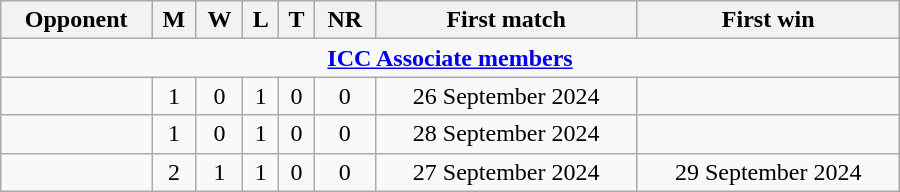<table class="wikitable" style="text-align: center; width: 600px;">
<tr>
<th>Opponent</th>
<th>M</th>
<th>W</th>
<th>L</th>
<th>T</th>
<th>NR</th>
<th>First match</th>
<th>First win</th>
</tr>
<tr>
<td colspan="8" style="text-align: center;"><strong><a href='#'>ICC Associate members</a></strong></td>
</tr>
<tr>
<td align=left></td>
<td>1</td>
<td>0</td>
<td>1</td>
<td>0</td>
<td>0</td>
<td>26 September 2024</td>
<td></td>
</tr>
<tr>
<td align=left></td>
<td>1</td>
<td>0</td>
<td>1</td>
<td>0</td>
<td>0</td>
<td>28 September 2024</td>
<td></td>
</tr>
<tr>
<td align=left></td>
<td>2</td>
<td>1</td>
<td>1</td>
<td>0</td>
<td>0</td>
<td>27 September 2024</td>
<td>29 September 2024</td>
</tr>
</table>
